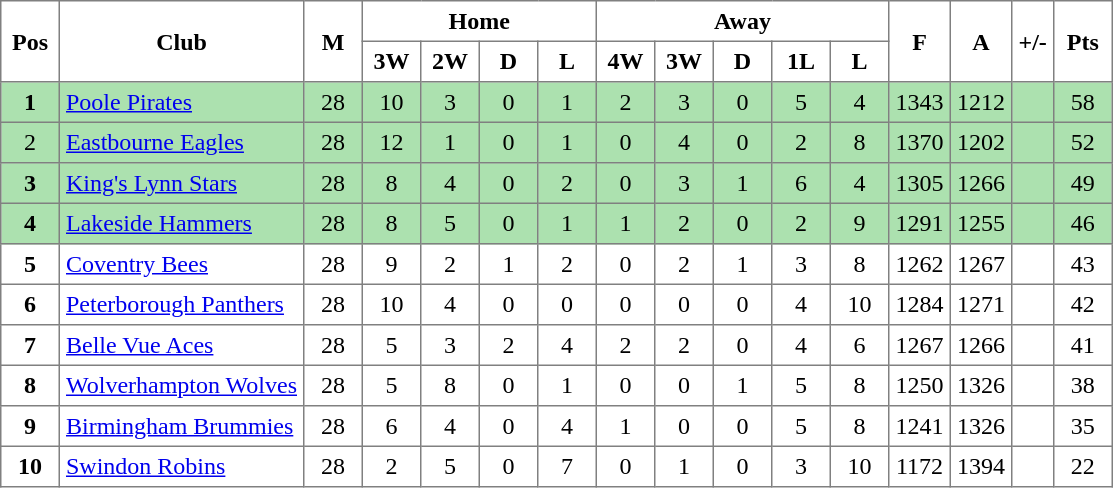<table class="toccolours" border="1" cellpadding="4" cellspacing="0" style="border-collapse: collapse; margin:0;">
<tr>
<th width=30 rowspan=2>Pos</th>
<th rowspan=2>Club</th>
<th rowspan=2 width=30>M</th>
<th colspan=4>Home</th>
<th colspan=5>Away</th>
<th rowspan=2 width=30>F</th>
<th width=30 rowspan=2>A</th>
<th rowspan=2>+/-</th>
<th width=30 rowspan=2>Pts</th>
</tr>
<tr>
<th width=30>3W</th>
<th width=30>2W</th>
<th width=30>D</th>
<th width=30>L</th>
<th width=30>4W</th>
<th width=30>3W</th>
<th width=30>D</th>
<th width=30>1L</th>
<th width=30>L</th>
</tr>
<tr align=center | style="background:#ACE1AF">
<th>1</th>
<td align=left><a href='#'>Poole Pirates</a></td>
<td>28</td>
<td>10</td>
<td>3</td>
<td>0</td>
<td>1</td>
<td>2</td>
<td>3</td>
<td>0</td>
<td>5</td>
<td>4</td>
<td>1343</td>
<td>1212</td>
<td></td>
<td>58</td>
</tr>
<tr align=center | style="background:#ACE1AF">
<td>2</td>
<td align=left><a href='#'>Eastbourne Eagles</a></td>
<td>28</td>
<td>12</td>
<td>1</td>
<td>0</td>
<td>1</td>
<td>0</td>
<td>4</td>
<td>0</td>
<td>2</td>
<td>8</td>
<td>1370</td>
<td>1202</td>
<td></td>
<td>52</td>
</tr>
<tr align=center | style="background:#ACE1AF">
<th>3</th>
<td align=left><a href='#'>King's Lynn Stars</a></td>
<td>28</td>
<td>8</td>
<td>4</td>
<td>0</td>
<td>2</td>
<td>0</td>
<td>3</td>
<td>1</td>
<td>6</td>
<td>4</td>
<td>1305</td>
<td>1266</td>
<td></td>
<td>49</td>
</tr>
<tr align=center | style="background:#ACE1AF">
<th>4</th>
<td align=left><a href='#'>Lakeside Hammers</a></td>
<td>28</td>
<td>8</td>
<td>5</td>
<td>0</td>
<td>1</td>
<td>1</td>
<td>2</td>
<td>0</td>
<td>2</td>
<td>9</td>
<td>1291</td>
<td>1255</td>
<td></td>
<td>46</td>
</tr>
<tr align=center>
<th>5</th>
<td align=left><a href='#'>Coventry Bees</a></td>
<td>28</td>
<td>9</td>
<td>2</td>
<td>1</td>
<td>2</td>
<td>0</td>
<td>2</td>
<td>1</td>
<td>3</td>
<td>8</td>
<td>1262</td>
<td>1267</td>
<td></td>
<td>43</td>
</tr>
<tr align=center>
<th>6</th>
<td align=left><a href='#'>Peterborough Panthers</a></td>
<td>28</td>
<td>10</td>
<td>4</td>
<td>0</td>
<td>0</td>
<td>0</td>
<td>0</td>
<td>0</td>
<td>4</td>
<td>10</td>
<td>1284</td>
<td>1271</td>
<td></td>
<td>42</td>
</tr>
<tr align=center>
<th>7</th>
<td align=left><a href='#'>Belle Vue Aces</a></td>
<td>28</td>
<td>5</td>
<td>3</td>
<td>2</td>
<td>4</td>
<td>2</td>
<td>2</td>
<td>0</td>
<td>4</td>
<td>6</td>
<td>1267</td>
<td>1266</td>
<td></td>
<td>41</td>
</tr>
<tr align=center>
<th>8</th>
<td align=left><a href='#'>Wolverhampton Wolves</a></td>
<td>28</td>
<td>5</td>
<td>8</td>
<td>0</td>
<td>1</td>
<td>0</td>
<td>0</td>
<td>1</td>
<td>5</td>
<td>8</td>
<td>1250</td>
<td>1326</td>
<td></td>
<td>38</td>
</tr>
<tr align=center>
<th>9</th>
<td align=left><a href='#'>Birmingham Brummies</a></td>
<td>28</td>
<td>6</td>
<td>4</td>
<td>0</td>
<td>4</td>
<td>1</td>
<td>0</td>
<td>0</td>
<td>5</td>
<td>8</td>
<td>1241</td>
<td>1326</td>
<td></td>
<td>35</td>
</tr>
<tr align=center |>
<th>10</th>
<td align=left><a href='#'>Swindon Robins</a></td>
<td>28</td>
<td>2</td>
<td>5</td>
<td>0</td>
<td>7</td>
<td>0</td>
<td>1</td>
<td>0</td>
<td>3</td>
<td>10</td>
<td>1172</td>
<td>1394</td>
<td></td>
<td>22</td>
</tr>
</table>
